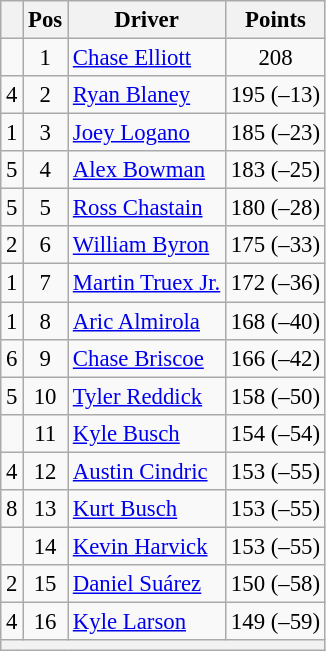<table class="wikitable" style="font-size: 95%">
<tr>
<th></th>
<th>Pos</th>
<th>Driver</th>
<th>Points</th>
</tr>
<tr>
<td align="left"></td>
<td style="text-align:center;">1</td>
<td><a href='#'>Chase Elliott</a></td>
<td style="text-align:center;">208</td>
</tr>
<tr>
<td align="left"> 4</td>
<td style="text-align:center;">2</td>
<td><a href='#'>Ryan Blaney</a></td>
<td style="text-align:center;">195 (–13)</td>
</tr>
<tr>
<td align="left"> 1</td>
<td style="text-align:center;">3</td>
<td><a href='#'>Joey Logano</a></td>
<td style="text-align:center;">185 (–23)</td>
</tr>
<tr>
<td align="left"> 5</td>
<td style="text-align:center;">4</td>
<td><a href='#'>Alex Bowman</a></td>
<td style="text-align:center;">183 (–25)</td>
</tr>
<tr>
<td align="left"> 5</td>
<td style="text-align:center;">5</td>
<td><a href='#'>Ross Chastain</a></td>
<td style="text-align:center;">180 (–28)</td>
</tr>
<tr>
<td align="left"> 2</td>
<td style="text-align:center;">6</td>
<td><a href='#'>William Byron</a></td>
<td style="text-align:center;">175 (–33)</td>
</tr>
<tr>
<td align="left"> 1</td>
<td style="text-align:center;">7</td>
<td><a href='#'>Martin Truex Jr.</a></td>
<td style="text-align:center;">172 (–36)</td>
</tr>
<tr>
<td align="left"> 1</td>
<td style="text-align:center;">8</td>
<td><a href='#'>Aric Almirola</a></td>
<td style="text-align:center;">168 (–40)</td>
</tr>
<tr>
<td align="left"> 6</td>
<td style="text-align:center;">9</td>
<td><a href='#'>Chase Briscoe</a></td>
<td style="text-align:center;">166 (–42)</td>
</tr>
<tr>
<td align="left"> 5</td>
<td style="text-align:center;">10</td>
<td><a href='#'>Tyler Reddick</a></td>
<td style="text-align:center;">158 (–50)</td>
</tr>
<tr>
<td align="left"></td>
<td style="text-align:center;">11</td>
<td><a href='#'>Kyle Busch</a></td>
<td style="text-align:center;">154 (–54)</td>
</tr>
<tr>
<td align="left"> 4</td>
<td style="text-align:center;">12</td>
<td><a href='#'>Austin Cindric</a></td>
<td style="text-align:center;">153 (–55)</td>
</tr>
<tr>
<td align="left"> 8</td>
<td style="text-align:center;">13</td>
<td><a href='#'>Kurt Busch</a></td>
<td style="text-align:center;">153 (–55)</td>
</tr>
<tr>
<td align="left"></td>
<td style="text-align:center;">14</td>
<td><a href='#'>Kevin Harvick</a></td>
<td style="text-align:center;">153 (–55)</td>
</tr>
<tr>
<td align="left"> 2</td>
<td style="text-align:center;">15</td>
<td><a href='#'>Daniel Suárez</a></td>
<td style="text-align:center;">150 (–58)</td>
</tr>
<tr>
<td align="left"> 4</td>
<td style="text-align:center;">16</td>
<td><a href='#'>Kyle Larson</a></td>
<td style="text-align:center;">149 (–59)</td>
</tr>
<tr class="sortbottom">
<th colspan="9"></th>
</tr>
</table>
